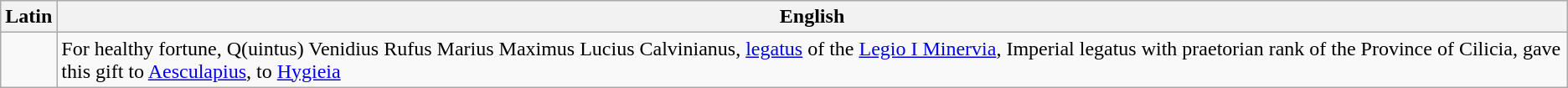<table class="wikitable">
<tr>
<th>Latin</th>
<th>English</th>
</tr>
<tr>
<td></td>
<td>For healthy fortune, Q(uintus) Venidius Rufus Marius Maximus Lucius Calvinianus, <a href='#'>legatus</a> of the <a href='#'>Legio I Minervia</a>, Imperial legatus with praetorian rank of the Province of Cilicia, gave this gift to <a href='#'>Aesculapius</a>, to <a href='#'>Hygieia</a></td>
</tr>
</table>
